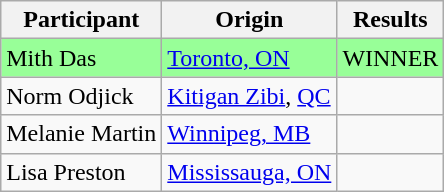<table class="wikitable">
<tr>
<th>Participant</th>
<th>Origin</th>
<th>Results</th>
</tr>
<tr>
<td style="background: #98FF98">Mith Das</td>
<td style="background: #98FF98"><a href='#'>Toronto, ON</a></td>
<td style="background: #98FF98">WINNER</td>
</tr>
<tr>
<td>Norm Odjick</td>
<td><a href='#'>Kitigan Zibi</a>, <a href='#'>QC</a></td>
<td></td>
</tr>
<tr>
<td>Melanie Martin</td>
<td><a href='#'>Winnipeg, MB</a></td>
<td></td>
</tr>
<tr>
<td>Lisa Preston</td>
<td><a href='#'>Mississauga, ON</a></td>
<td></td>
</tr>
</table>
